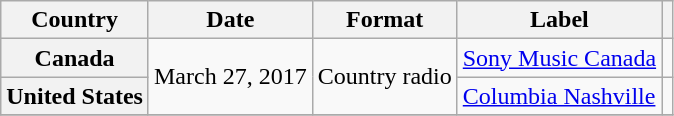<table class="wikitable plainrowheaders">
<tr>
<th>Country</th>
<th>Date</th>
<th>Format</th>
<th>Label</th>
<th></th>
</tr>
<tr>
<th scope="row">Canada</th>
<td rowspan="2">March 27, 2017</td>
<td rowspan="2">Country radio</td>
<td><a href='#'>Sony Music Canada</a></td>
<td></td>
</tr>
<tr>
<th scope="row">United States</th>
<td><a href='#'>Columbia Nashville</a></td>
<td></td>
</tr>
<tr>
</tr>
</table>
